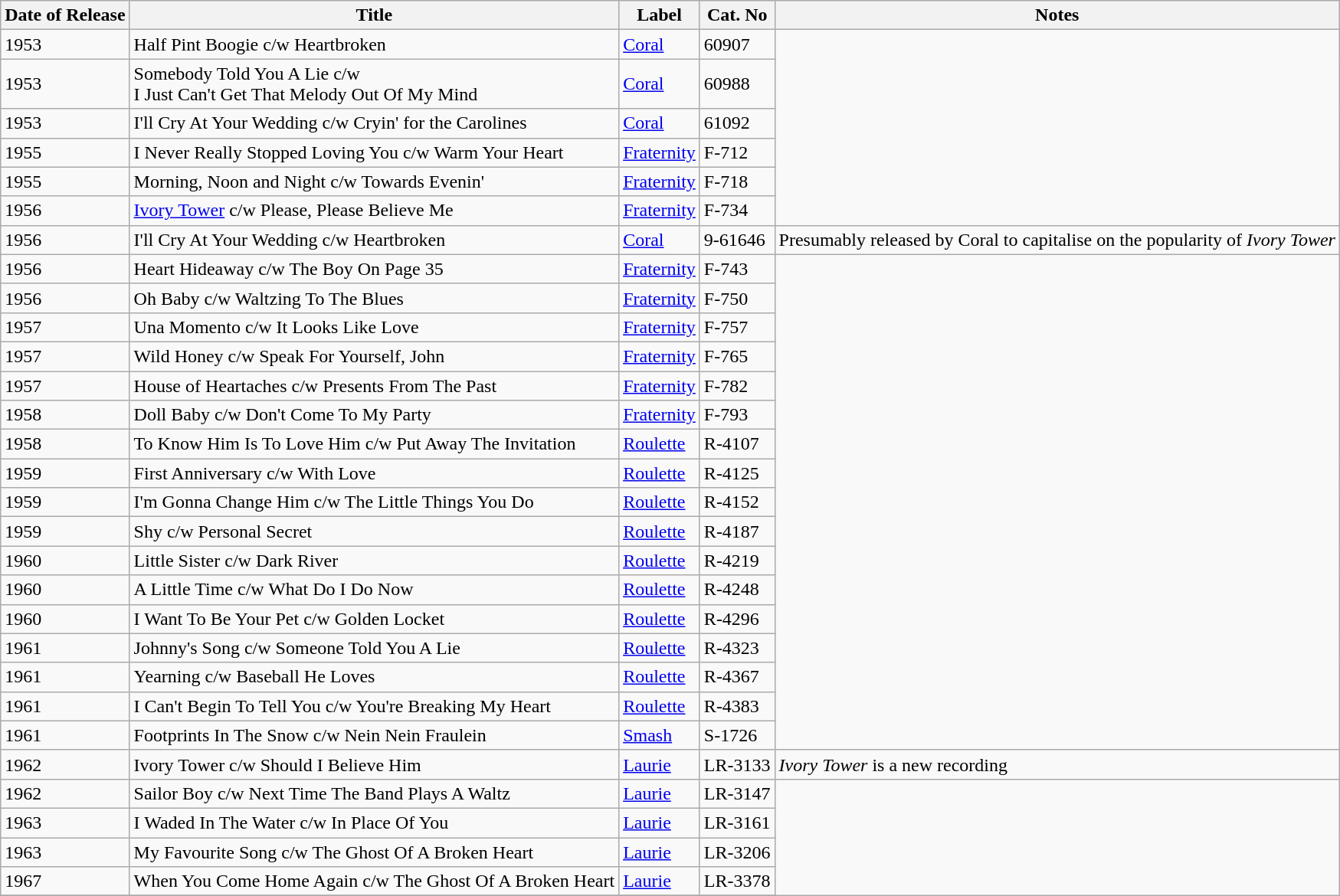<table class="wikitable" border="1">
<tr>
<th>Date of Release</th>
<th>Title</th>
<th>Label</th>
<th>Cat. No</th>
<th>Notes</th>
</tr>
<tr>
<td>1953</td>
<td>Half Pint Boogie c/w Heartbroken</td>
<td><a href='#'>Coral</a></td>
<td>60907</td>
</tr>
<tr>
<td>1953</td>
<td>Somebody Told You A Lie c/w <br> I Just Can't Get That Melody Out Of My Mind</td>
<td><a href='#'>Coral</a></td>
<td>60988</td>
</tr>
<tr>
<td>1953</td>
<td>I'll Cry At Your Wedding c/w Cryin' for the Carolines</td>
<td><a href='#'>Coral</a></td>
<td>61092</td>
</tr>
<tr>
<td>1955</td>
<td>I Never Really Stopped Loving You c/w Warm Your Heart</td>
<td><a href='#'>Fraternity</a></td>
<td>F-712</td>
</tr>
<tr>
<td>1955</td>
<td>Morning, Noon and Night c/w Towards Evenin'</td>
<td><a href='#'>Fraternity</a></td>
<td>F-718</td>
</tr>
<tr>
<td>1956</td>
<td><a href='#'>Ivory Tower</a> c/w Please, Please Believe Me</td>
<td><a href='#'>Fraternity</a></td>
<td>F-734</td>
</tr>
<tr>
<td>1956</td>
<td>I'll Cry At Your Wedding c/w Heartbroken</td>
<td><a href='#'>Coral</a></td>
<td>9-61646</td>
<td>Presumably released by Coral to capitalise on the popularity of <em>Ivory Tower</em></td>
</tr>
<tr>
<td>1956</td>
<td>Heart Hideaway c/w The Boy On Page 35</td>
<td><a href='#'>Fraternity</a></td>
<td>F-743</td>
</tr>
<tr>
<td>1956</td>
<td>Oh Baby c/w Waltzing To The Blues</td>
<td><a href='#'>Fraternity</a></td>
<td>F-750</td>
</tr>
<tr>
<td>1957</td>
<td>Una Momento c/w It Looks Like Love</td>
<td><a href='#'>Fraternity</a></td>
<td>F-757</td>
</tr>
<tr>
<td>1957</td>
<td>Wild Honey c/w Speak For Yourself, John</td>
<td><a href='#'>Fraternity</a></td>
<td>F-765</td>
</tr>
<tr>
<td>1957</td>
<td>House of Heartaches c/w Presents From The Past</td>
<td><a href='#'>Fraternity</a></td>
<td>F-782</td>
</tr>
<tr>
<td>1958</td>
<td>Doll Baby c/w Don't Come To My Party</td>
<td><a href='#'>Fraternity</a></td>
<td>F-793</td>
</tr>
<tr>
<td>1958</td>
<td>To Know Him Is To Love Him c/w Put Away The Invitation</td>
<td><a href='#'>Roulette</a></td>
<td>R-4107</td>
</tr>
<tr>
<td>1959</td>
<td>First Anniversary c/w With Love</td>
<td><a href='#'>Roulette</a></td>
<td>R-4125</td>
</tr>
<tr>
<td>1959</td>
<td>I'm Gonna Change Him c/w The Little Things You Do</td>
<td><a href='#'>Roulette</a></td>
<td>R-4152</td>
</tr>
<tr>
<td>1959</td>
<td>Shy c/w Personal Secret</td>
<td><a href='#'>Roulette</a></td>
<td>R-4187</td>
</tr>
<tr>
<td>1960</td>
<td>Little Sister c/w Dark River</td>
<td><a href='#'>Roulette</a></td>
<td>R-4219</td>
</tr>
<tr>
<td>1960</td>
<td>A Little Time c/w What Do I Do Now</td>
<td><a href='#'>Roulette</a></td>
<td>R-4248</td>
</tr>
<tr>
<td>1960</td>
<td>I Want To Be Your Pet c/w Golden Locket</td>
<td><a href='#'>Roulette</a></td>
<td>R-4296</td>
</tr>
<tr>
<td>1961</td>
<td>Johnny's Song c/w Someone Told You A Lie</td>
<td><a href='#'>Roulette</a></td>
<td>R-4323</td>
</tr>
<tr>
<td>1961</td>
<td>Yearning c/w Baseball He Loves</td>
<td><a href='#'>Roulette</a></td>
<td>R-4367</td>
</tr>
<tr>
<td>1961</td>
<td>I Can't Begin To Tell You c/w You're Breaking My Heart</td>
<td><a href='#'>Roulette</a></td>
<td>R-4383</td>
</tr>
<tr>
<td>1961</td>
<td>Footprints In The Snow c/w Nein Nein Fraulein</td>
<td><a href='#'>Smash</a></td>
<td>S-1726</td>
</tr>
<tr>
<td>1962</td>
<td>Ivory Tower c/w Should I Believe Him</td>
<td><a href='#'>Laurie</a></td>
<td>LR-3133</td>
<td><em>Ivory Tower</em> is a new recording</td>
</tr>
<tr>
<td>1962</td>
<td>Sailor Boy c/w Next Time The Band Plays A Waltz</td>
<td><a href='#'>Laurie</a></td>
<td>LR-3147</td>
</tr>
<tr>
<td>1963</td>
<td>I Waded In The Water c/w In Place Of You</td>
<td><a href='#'>Laurie</a></td>
<td>LR-3161</td>
</tr>
<tr>
<td>1963</td>
<td>My Favourite Song c/w The Ghost Of A Broken Heart</td>
<td><a href='#'>Laurie</a></td>
<td>LR-3206</td>
</tr>
<tr>
<td>1967</td>
<td>When You Come Home Again c/w The Ghost Of A Broken Heart</td>
<td><a href='#'>Laurie</a></td>
<td>LR-3378</td>
</tr>
<tr>
</tr>
</table>
